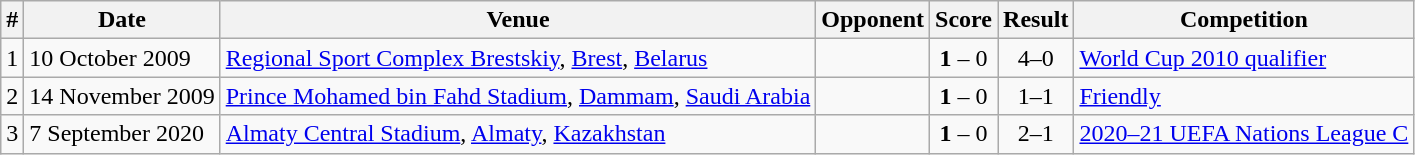<table class="wikitable" border="1">
<tr>
<th>#</th>
<th>Date</th>
<th>Venue</th>
<th>Opponent</th>
<th>Score</th>
<th>Result</th>
<th>Competition</th>
</tr>
<tr>
<td>1</td>
<td>10 October 2009</td>
<td><a href='#'>Regional Sport Complex Brestskiy</a>, <a href='#'>Brest</a>, <a href='#'>Belarus</a></td>
<td></td>
<td align=center><strong>1</strong> – 0</td>
<td align=center>4–0</td>
<td><a href='#'>World Cup 2010 qualifier</a></td>
</tr>
<tr>
<td>2</td>
<td>14 November 2009</td>
<td><a href='#'>Prince Mohamed bin Fahd Stadium</a>, <a href='#'>Dammam</a>, <a href='#'>Saudi Arabia</a></td>
<td></td>
<td align=center><strong>1</strong> – 0</td>
<td align=center>1–1</td>
<td><a href='#'>Friendly</a></td>
</tr>
<tr>
<td>3</td>
<td>7 September 2020</td>
<td><a href='#'>Almaty Central Stadium</a>, <a href='#'>Almaty</a>, <a href='#'>Kazakhstan</a></td>
<td></td>
<td align=center><strong>1</strong> – 0</td>
<td align=center>2–1</td>
<td><a href='#'>2020–21 UEFA Nations League C</a></td>
</tr>
</table>
